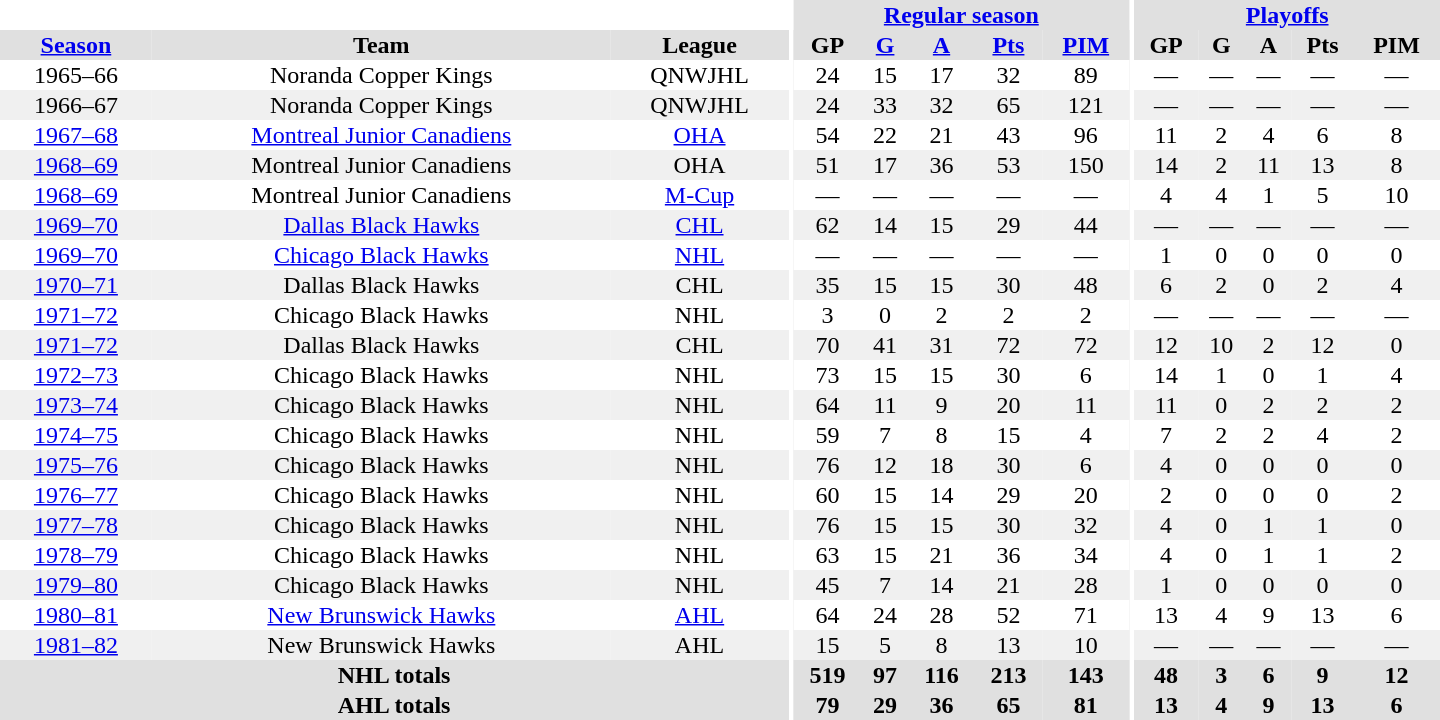<table border="0" cellpadding="1" cellspacing="0" style="text-align:center; width:60em">
<tr bgcolor="#e0e0e0">
<th colspan="3" bgcolor="#ffffff"></th>
<th rowspan="101" bgcolor="#ffffff"></th>
<th colspan="5"><a href='#'>Regular season</a></th>
<th rowspan="101" bgcolor="#ffffff"></th>
<th colspan="5"><a href='#'>Playoffs</a></th>
</tr>
<tr bgcolor="#e0e0e0">
<th><a href='#'>Season</a></th>
<th>Team</th>
<th>League</th>
<th>GP</th>
<th><a href='#'>G</a></th>
<th><a href='#'>A</a></th>
<th><a href='#'>Pts</a></th>
<th><a href='#'>PIM</a></th>
<th>GP</th>
<th>G</th>
<th>A</th>
<th>Pts</th>
<th>PIM</th>
</tr>
<tr>
<td>1965–66</td>
<td>Noranda Copper Kings</td>
<td>QNWJHL</td>
<td>24</td>
<td>15</td>
<td>17</td>
<td>32</td>
<td>89</td>
<td>—</td>
<td>—</td>
<td>—</td>
<td>—</td>
<td>—</td>
</tr>
<tr bgcolor="#f0f0f0">
<td>1966–67</td>
<td>Noranda Copper Kings</td>
<td>QNWJHL</td>
<td>24</td>
<td>33</td>
<td>32</td>
<td>65</td>
<td>121</td>
<td>—</td>
<td>—</td>
<td>—</td>
<td>—</td>
<td>—</td>
</tr>
<tr>
<td><a href='#'>1967–68</a></td>
<td><a href='#'>Montreal Junior Canadiens</a></td>
<td><a href='#'>OHA</a></td>
<td>54</td>
<td>22</td>
<td>21</td>
<td>43</td>
<td>96</td>
<td>11</td>
<td>2</td>
<td>4</td>
<td>6</td>
<td>8</td>
</tr>
<tr bgcolor="#f0f0f0">
<td><a href='#'>1968–69</a></td>
<td>Montreal Junior Canadiens</td>
<td>OHA</td>
<td>51</td>
<td>17</td>
<td>36</td>
<td>53</td>
<td>150</td>
<td>14</td>
<td>2</td>
<td>11</td>
<td>13</td>
<td>8</td>
</tr>
<tr>
<td><a href='#'>1968–69</a></td>
<td>Montreal Junior Canadiens</td>
<td><a href='#'>M-Cup</a></td>
<td>—</td>
<td>—</td>
<td>—</td>
<td>—</td>
<td>—</td>
<td>4</td>
<td>4</td>
<td>1</td>
<td>5</td>
<td>10</td>
</tr>
<tr bgcolor="#f0f0f0">
<td><a href='#'>1969–70</a></td>
<td><a href='#'>Dallas Black Hawks</a></td>
<td><a href='#'>CHL</a></td>
<td>62</td>
<td>14</td>
<td>15</td>
<td>29</td>
<td>44</td>
<td>—</td>
<td>—</td>
<td>—</td>
<td>—</td>
<td>—</td>
</tr>
<tr>
<td><a href='#'>1969–70</a></td>
<td><a href='#'>Chicago Black Hawks</a></td>
<td><a href='#'>NHL</a></td>
<td>—</td>
<td>—</td>
<td>—</td>
<td>—</td>
<td>—</td>
<td>1</td>
<td>0</td>
<td>0</td>
<td>0</td>
<td>0</td>
</tr>
<tr bgcolor="#f0f0f0">
<td><a href='#'>1970–71</a></td>
<td>Dallas Black Hawks</td>
<td>CHL</td>
<td>35</td>
<td>15</td>
<td>15</td>
<td>30</td>
<td>48</td>
<td>6</td>
<td>2</td>
<td>0</td>
<td>2</td>
<td>4</td>
</tr>
<tr>
<td><a href='#'>1971–72</a></td>
<td>Chicago Black Hawks</td>
<td>NHL</td>
<td>3</td>
<td>0</td>
<td>2</td>
<td>2</td>
<td>2</td>
<td>—</td>
<td>—</td>
<td>—</td>
<td>—</td>
<td>—</td>
</tr>
<tr bgcolor="#f0f0f0">
<td><a href='#'>1971–72</a></td>
<td>Dallas Black Hawks</td>
<td>CHL</td>
<td>70</td>
<td>41</td>
<td>31</td>
<td>72</td>
<td>72</td>
<td>12</td>
<td>10</td>
<td>2</td>
<td>12</td>
<td>0</td>
</tr>
<tr>
<td><a href='#'>1972–73</a></td>
<td>Chicago Black Hawks</td>
<td>NHL</td>
<td>73</td>
<td>15</td>
<td>15</td>
<td>30</td>
<td>6</td>
<td>14</td>
<td>1</td>
<td>0</td>
<td>1</td>
<td>4</td>
</tr>
<tr bgcolor="#f0f0f0">
<td><a href='#'>1973–74</a></td>
<td>Chicago Black Hawks</td>
<td>NHL</td>
<td>64</td>
<td>11</td>
<td>9</td>
<td>20</td>
<td>11</td>
<td>11</td>
<td>0</td>
<td>2</td>
<td>2</td>
<td>2</td>
</tr>
<tr>
<td><a href='#'>1974–75</a></td>
<td>Chicago Black Hawks</td>
<td>NHL</td>
<td>59</td>
<td>7</td>
<td>8</td>
<td>15</td>
<td>4</td>
<td>7</td>
<td>2</td>
<td>2</td>
<td>4</td>
<td>2</td>
</tr>
<tr bgcolor="#f0f0f0">
<td><a href='#'>1975–76</a></td>
<td>Chicago Black Hawks</td>
<td>NHL</td>
<td>76</td>
<td>12</td>
<td>18</td>
<td>30</td>
<td>6</td>
<td>4</td>
<td>0</td>
<td>0</td>
<td>0</td>
<td>0</td>
</tr>
<tr>
<td><a href='#'>1976–77</a></td>
<td>Chicago Black Hawks</td>
<td>NHL</td>
<td>60</td>
<td>15</td>
<td>14</td>
<td>29</td>
<td>20</td>
<td>2</td>
<td>0</td>
<td>0</td>
<td>0</td>
<td>2</td>
</tr>
<tr bgcolor="#f0f0f0">
<td><a href='#'>1977–78</a></td>
<td>Chicago Black Hawks</td>
<td>NHL</td>
<td>76</td>
<td>15</td>
<td>15</td>
<td>30</td>
<td>32</td>
<td>4</td>
<td>0</td>
<td>1</td>
<td>1</td>
<td>0</td>
</tr>
<tr>
<td><a href='#'>1978–79</a></td>
<td>Chicago Black Hawks</td>
<td>NHL</td>
<td>63</td>
<td>15</td>
<td>21</td>
<td>36</td>
<td>34</td>
<td>4</td>
<td>0</td>
<td>1</td>
<td>1</td>
<td>2</td>
</tr>
<tr bgcolor="#f0f0f0">
<td><a href='#'>1979–80</a></td>
<td>Chicago Black Hawks</td>
<td>NHL</td>
<td>45</td>
<td>7</td>
<td>14</td>
<td>21</td>
<td>28</td>
<td>1</td>
<td>0</td>
<td>0</td>
<td>0</td>
<td>0</td>
</tr>
<tr>
<td><a href='#'>1980–81</a></td>
<td><a href='#'>New Brunswick Hawks</a></td>
<td><a href='#'>AHL</a></td>
<td>64</td>
<td>24</td>
<td>28</td>
<td>52</td>
<td>71</td>
<td>13</td>
<td>4</td>
<td>9</td>
<td>13</td>
<td>6</td>
</tr>
<tr bgcolor="#f0f0f0">
<td><a href='#'>1981–82</a></td>
<td>New Brunswick Hawks</td>
<td>AHL</td>
<td>15</td>
<td>5</td>
<td>8</td>
<td>13</td>
<td>10</td>
<td>—</td>
<td>—</td>
<td>—</td>
<td>—</td>
<td>—</td>
</tr>
<tr bgcolor="#e0e0e0">
<th colspan="3">NHL totals</th>
<th>519</th>
<th>97</th>
<th>116</th>
<th>213</th>
<th>143</th>
<th>48</th>
<th>3</th>
<th>6</th>
<th>9</th>
<th>12</th>
</tr>
<tr bgcolor="#e0e0e0">
<th colspan="3">AHL totals</th>
<th>79</th>
<th>29</th>
<th>36</th>
<th>65</th>
<th>81</th>
<th>13</th>
<th>4</th>
<th>9</th>
<th>13</th>
<th>6</th>
</tr>
</table>
